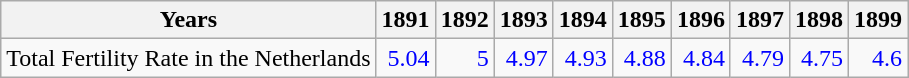<table class="wikitable " style="text-align:right">
<tr>
<th>Years</th>
<th>1891</th>
<th>1892</th>
<th>1893</th>
<th>1894</th>
<th>1895</th>
<th>1896</th>
<th>1897</th>
<th>1898</th>
<th>1899</th>
</tr>
<tr>
<td align="left">Total Fertility Rate in the Netherlands</td>
<td style="text-align:right; color:blue;">5.04</td>
<td style="text-align:right; color:blue;">5</td>
<td style="text-align:right; color:blue;">4.97</td>
<td style="text-align:right; color:blue;">4.93</td>
<td style="text-align:right; color:blue;">4.88</td>
<td style="text-align:right; color:blue;">4.84</td>
<td style="text-align:right; color:blue;">4.79</td>
<td style="text-align:right; color:blue;">4.75</td>
<td style="text-align:right; color:blue;">4.6</td>
</tr>
</table>
